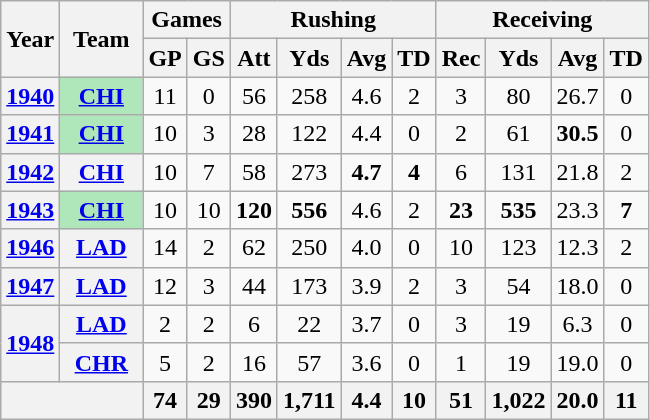<table class="wikitable" style="text-align:center;">
<tr>
<th rowspan="2">Year</th>
<th rowspan="2">Team</th>
<th colspan="2">Games</th>
<th colspan="4">Rushing</th>
<th colspan="4">Receiving</th>
</tr>
<tr>
<th>GP</th>
<th>GS</th>
<th>Att</th>
<th>Yds</th>
<th>Avg</th>
<th>TD</th>
<th>Rec</th>
<th>Yds</th>
<th>Avg</th>
<th>TD</th>
</tr>
<tr>
<th><a href='#'>1940</a></th>
<th style="background:#afe6ba; width:3em;"><a href='#'>CHI</a></th>
<td>11</td>
<td>0</td>
<td>56</td>
<td>258</td>
<td>4.6</td>
<td>2</td>
<td>3</td>
<td>80</td>
<td>26.7</td>
<td>0</td>
</tr>
<tr>
<th><a href='#'>1941</a></th>
<th style="background:#afe6ba; width:3em;"><a href='#'>CHI</a></th>
<td>10</td>
<td>3</td>
<td>28</td>
<td>122</td>
<td>4.4</td>
<td>0</td>
<td>2</td>
<td>61</td>
<td><strong>30.5</strong></td>
<td>0</td>
</tr>
<tr>
<th><a href='#'>1942</a></th>
<th><a href='#'>CHI</a></th>
<td>10</td>
<td>7</td>
<td>58</td>
<td>273</td>
<td><strong>4.7</strong></td>
<td><strong>4</strong></td>
<td>6</td>
<td>131</td>
<td>21.8</td>
<td>2</td>
</tr>
<tr>
<th><a href='#'>1943</a></th>
<th style="background:#afe6ba; width:3em;"><a href='#'>CHI</a></th>
<td>10</td>
<td>10</td>
<td><strong>120</strong></td>
<td><strong>556</strong></td>
<td>4.6</td>
<td>2</td>
<td><strong>23</strong></td>
<td><strong>535</strong></td>
<td>23.3</td>
<td><strong>7</strong></td>
</tr>
<tr>
<th><a href='#'>1946</a></th>
<th><a href='#'>LAD</a></th>
<td>14</td>
<td>2</td>
<td>62</td>
<td>250</td>
<td>4.0</td>
<td>0</td>
<td>10</td>
<td>123</td>
<td>12.3</td>
<td>2</td>
</tr>
<tr>
<th><a href='#'>1947</a></th>
<th><a href='#'>LAD</a></th>
<td>12</td>
<td>3</td>
<td>44</td>
<td>173</td>
<td>3.9</td>
<td>2</td>
<td>3</td>
<td>54</td>
<td>18.0</td>
<td>0</td>
</tr>
<tr>
<th rowspan="2"><a href='#'>1948</a></th>
<th><a href='#'>LAD</a></th>
<td>2</td>
<td>2</td>
<td>6</td>
<td>22</td>
<td>3.7</td>
<td>0</td>
<td>3</td>
<td>19</td>
<td>6.3</td>
<td>0</td>
</tr>
<tr>
<th><a href='#'>CHR</a></th>
<td>5</td>
<td>2</td>
<td>16</td>
<td>57</td>
<td>3.6</td>
<td>0</td>
<td>1</td>
<td>19</td>
<td>19.0</td>
<td>0</td>
</tr>
<tr>
<th colspan="2"></th>
<th>74</th>
<th>29</th>
<th>390</th>
<th>1,711</th>
<th>4.4</th>
<th>10</th>
<th>51</th>
<th>1,022</th>
<th>20.0</th>
<th>11</th>
</tr>
</table>
